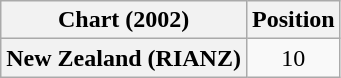<table class="wikitable plainrowheaders" style="text-align:center">
<tr>
<th>Chart (2002)</th>
<th>Position</th>
</tr>
<tr>
<th scope="row">New Zealand (RIANZ)</th>
<td>10</td>
</tr>
</table>
